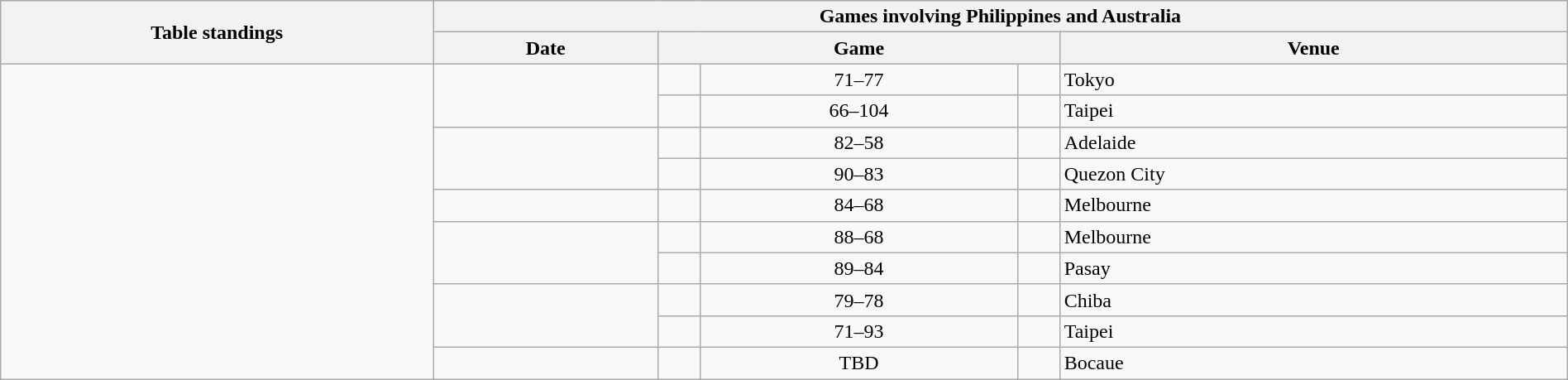<table class="wikitable sortable"  width=100%>
<tr>
<th rowspan=2>Table standings <br></th>
<th colspan=5>Games involving Philippines and Australia<br></th>
</tr>
<tr>
<th>Date</th>
<th colspan=3>Game</th>
<th>Venue</th>
</tr>
<tr>
<td rowspan=10 align=center><br></td>
<td rowspan=2></td>
<td align=right></td>
<td align=center>71–77</td>
<td></td>
<td>Tokyo</td>
</tr>
<tr>
<td align=right></td>
<td align=center>66–104</td>
<td></td>
<td>Taipei</td>
</tr>
<tr>
<td rowspan=2></td>
<td align=right></td>
<td align=center>82–58</td>
<td></td>
<td>Adelaide</td>
</tr>
<tr>
<td align=right></td>
<td align=center>90–83</td>
<td></td>
<td>Quezon City</td>
</tr>
<tr>
<td></td>
<td align=right></td>
<td align=center>84–68</td>
<td></td>
<td>Melbourne</td>
</tr>
<tr>
<td rowspan=2></td>
<td align=right></td>
<td align=center>88–68</td>
<td></td>
<td>Melbourne</td>
</tr>
<tr>
<td align=right></td>
<td align=center>89–84</td>
<td></td>
<td>Pasay</td>
</tr>
<tr>
<td rowspan=2></td>
<td align=right></td>
<td align=center>79–78</td>
<td></td>
<td>Chiba</td>
</tr>
<tr>
<td align=right></td>
<td align=center>71–93</td>
<td></td>
<td>Taipei</td>
</tr>
<tr>
<td></td>
<td align=right></td>
<td align=center>TBD</td>
<td></td>
<td>Bocaue</td>
</tr>
</table>
